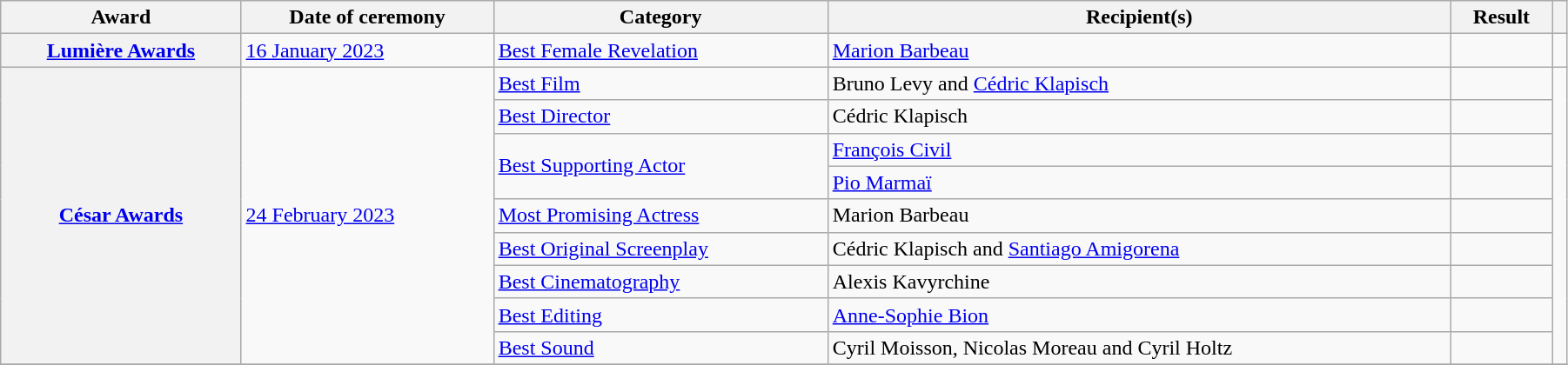<table class="wikitable sortable plainrowheaders" style="width: 95%;">
<tr>
<th scope="col">Award</th>
<th scope="col">Date of ceremony</th>
<th scope="col">Category</th>
<th scope="col">Recipient(s)</th>
<th scope="col">Result</th>
<th scope="col" class="unsortable"></th>
</tr>
<tr>
<th scope="row"><a href='#'>Lumière Awards</a></th>
<td><a href='#'>16 January 2023</a></td>
<td><a href='#'>Best Female Revelation</a></td>
<td><a href='#'>Marion Barbeau</a></td>
<td></td>
<td align="center"></td>
</tr>
<tr>
<th scope="row" rowspan="9"><a href='#'>César Awards</a></th>
<td rowspan="9"><a href='#'>24 February 2023</a></td>
<td><a href='#'>Best Film</a></td>
<td>Bruno Levy and <a href='#'>Cédric Klapisch</a></td>
<td></td>
<td rowspan="9" align="center"></td>
</tr>
<tr>
<td><a href='#'>Best Director</a></td>
<td>Cédric Klapisch</td>
<td></td>
</tr>
<tr>
<td rowspan="2"><a href='#'>Best Supporting Actor</a></td>
<td><a href='#'>François Civil</a></td>
<td></td>
</tr>
<tr>
<td><a href='#'>Pio Marmaï</a></td>
<td></td>
</tr>
<tr>
<td><a href='#'>Most Promising Actress</a></td>
<td>Marion Barbeau</td>
<td></td>
</tr>
<tr>
<td><a href='#'>Best Original Screenplay</a></td>
<td>Cédric Klapisch and <a href='#'>Santiago Amigorena</a></td>
<td></td>
</tr>
<tr>
<td><a href='#'>Best Cinematography</a></td>
<td>Alexis Kavyrchine</td>
<td></td>
</tr>
<tr>
<td><a href='#'>Best Editing</a></td>
<td><a href='#'>Anne-Sophie Bion</a></td>
<td></td>
</tr>
<tr>
<td><a href='#'>Best Sound</a></td>
<td>Cyril Moisson, Nicolas Moreau and Cyril Holtz</td>
<td></td>
</tr>
<tr>
</tr>
</table>
